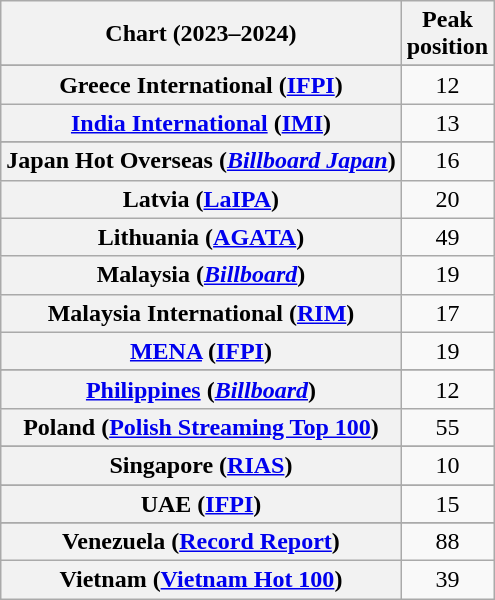<table class="wikitable sortable plainrowheaders" style="text-align:center">
<tr>
<th scope="col">Chart (2023–2024)</th>
<th scope="col">Peak<br>position</th>
</tr>
<tr>
</tr>
<tr>
</tr>
<tr>
</tr>
<tr>
</tr>
<tr>
</tr>
<tr>
</tr>
<tr>
</tr>
<tr>
</tr>
<tr>
<th scope="row">Greece International (<a href='#'>IFPI</a>)</th>
<td>12</td>
</tr>
<tr>
<th scope="row"><a href='#'>India International</a> (<a href='#'>IMI</a>)</th>
<td>13</td>
</tr>
<tr>
</tr>
<tr>
<th scope="row">Japan Hot Overseas (<em><a href='#'>Billboard Japan</a></em>)</th>
<td>16</td>
</tr>
<tr>
<th scope="row">Latvia (<a href='#'>LaIPA</a>)</th>
<td>20</td>
</tr>
<tr>
<th scope="row">Lithuania (<a href='#'>AGATA</a>)</th>
<td>49</td>
</tr>
<tr>
<th scope="row">Malaysia (<em><a href='#'>Billboard</a></em>)</th>
<td>19</td>
</tr>
<tr>
<th scope="row">Malaysia International (<a href='#'>RIM</a>)</th>
<td>17</td>
</tr>
<tr>
<th scope="row"><a href='#'>MENA</a> (<a href='#'>IFPI</a>)</th>
<td>19</td>
</tr>
<tr>
</tr>
<tr>
</tr>
<tr>
</tr>
<tr>
<th scope="row"><a href='#'>Philippines</a> (<em><a href='#'>Billboard</a></em>)</th>
<td>12</td>
</tr>
<tr>
<th scope="row">Poland (<a href='#'>Polish Streaming Top 100</a>)</th>
<td>55</td>
</tr>
<tr>
</tr>
<tr>
<th scope="row">Singapore (<a href='#'>RIAS</a>)</th>
<td>10</td>
</tr>
<tr>
</tr>
<tr>
</tr>
<tr>
<th scope="row">UAE (<a href='#'>IFPI</a>)</th>
<td>15</td>
</tr>
<tr>
</tr>
<tr>
</tr>
<tr>
<th scope="row">Venezuela (<a href='#'>Record Report</a>)</th>
<td>88</td>
</tr>
<tr>
<th scope="row">Vietnam (<a href='#'>Vietnam Hot 100</a>)</th>
<td>39</td>
</tr>
</table>
